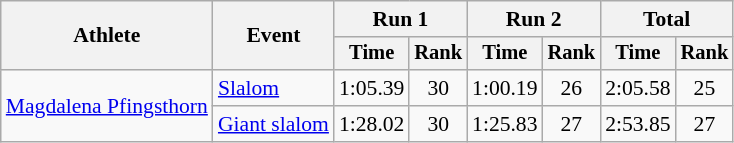<table class="wikitable" style="font-size:90%">
<tr>
<th rowspan=2>Athlete</th>
<th rowspan=2>Event</th>
<th colspan=2>Run 1</th>
<th colspan=2>Run 2</th>
<th colspan=2>Total</th>
</tr>
<tr style="font-size:95%">
<th>Time</th>
<th>Rank</th>
<th>Time</th>
<th>Rank</th>
<th>Time</th>
<th>Rank</th>
</tr>
<tr align=center>
<td align="left" rowspan="2"><a href='#'>Magdalena Pfingsthorn</a></td>
<td align="left"><a href='#'>Slalom</a></td>
<td>1:05.39</td>
<td>30</td>
<td>1:00.19</td>
<td>26</td>
<td>2:05.58</td>
<td>25</td>
</tr>
<tr align=center>
<td align="left"><a href='#'>Giant slalom</a></td>
<td>1:28.02</td>
<td>30</td>
<td>1:25.83</td>
<td>27</td>
<td>2:53.85</td>
<td>27</td>
</tr>
</table>
